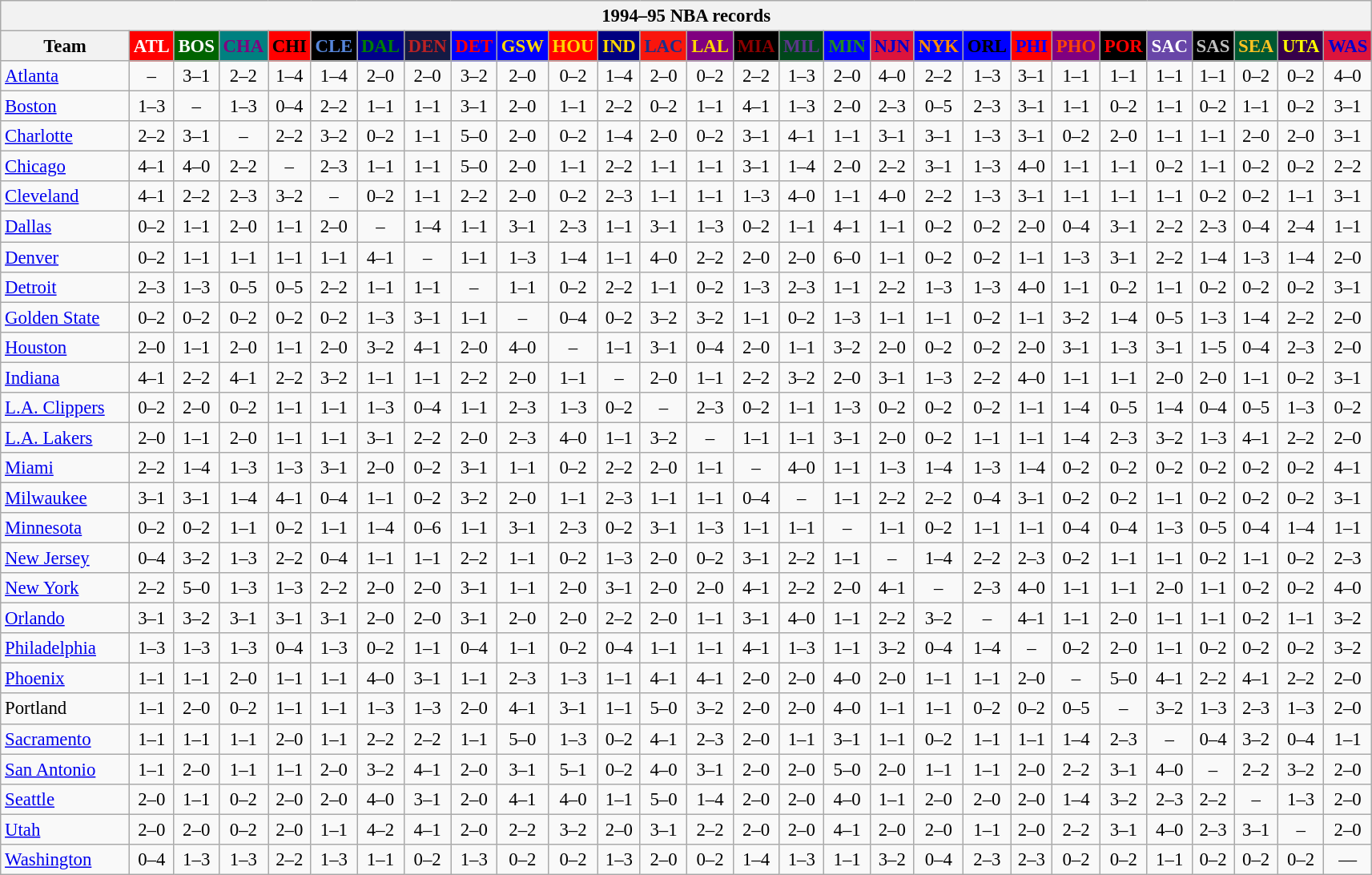<table class="wikitable" style="font-size:95%; text-align:center;">
<tr>
<th colspan=28>1994–95 NBA records</th>
</tr>
<tr>
<th width=100>Team</th>
<th style="background:#FF0000;color:#FFFFFF;width=35">ATL</th>
<th style="background:#006400;color:#FFFFFF;width=35">BOS</th>
<th style="background:#008080;color:#800080;width=35">CHA</th>
<th style="background:#FF0000;color:#000000;width=35">CHI</th>
<th style="background:#000000;color:#5787DC;width=35">CLE</th>
<th style="background:#00008B;color:#008000;width=35">DAL</th>
<th style="background:#141A44;color:#BC2224;width=35">DEN</th>
<th style="background:#0000FF;color:#FF0000;width=35">DET</th>
<th style="background:#0000FF;color:#FFD700;width=35">GSW</th>
<th style="background:#FF0000;color:#FFD700;width=35">HOU</th>
<th style="background:#000080;color:#FFD700;width=35">IND</th>
<th style="background:#F9160D;color:#1A2E8B;width=35">LAC</th>
<th style="background:#800080;color:#FFD700;width=35">LAL</th>
<th style="background:#000000;color:#8B0000;width=35">MIA</th>
<th style="background:#00471B;color:#5C378A;width=35">MIL</th>
<th style="background:#0000FF;color:#228B22;width=35">MIN</th>
<th style="background:#DC143C;color:#0000CD;width=35">NJN</th>
<th style="background:#0000FF;color:#FF8C00;width=35">NYK</th>
<th style="background:#0000FF;color:#000000;width=35">ORL</th>
<th style="background:#FF0000;color:#0000FF;width=35">PHI</th>
<th style="background:#800080;color:#FF4500;width=35">PHO</th>
<th style="background:#000000;color:#FF0000;width=35">POR</th>
<th style="background:#6846A8;color:#FFFFFF;width=35">SAC</th>
<th style="background:#000000;color:#C0C0C0;width=35">SAS</th>
<th style="background:#005831;color:#FFC322;width=35">SEA</th>
<th style="background:#36004A;color:#FFFF00;width=35">UTA</th>
<th style="background:#DC143C;color:#0000CD;width=35">WAS</th>
</tr>
<tr>
<td style="text-align:left;"><a href='#'>Atlanta</a></td>
<td>–</td>
<td>3–1</td>
<td>2–2</td>
<td>1–4</td>
<td>1–4</td>
<td>2–0</td>
<td>2–0</td>
<td>3–2</td>
<td>2–0</td>
<td>0–2</td>
<td>1–4</td>
<td>2–0</td>
<td>0–2</td>
<td>2–2</td>
<td>1–3</td>
<td>2–0</td>
<td>4–0</td>
<td>2–2</td>
<td>1–3</td>
<td>3–1</td>
<td>1–1</td>
<td>1–1</td>
<td>1–1</td>
<td>1–1</td>
<td>0–2</td>
<td>0–2</td>
<td>4–0</td>
</tr>
<tr>
<td style="text-align:left;"><a href='#'>Boston</a></td>
<td>1–3</td>
<td>–</td>
<td>1–3</td>
<td>0–4</td>
<td>2–2</td>
<td>1–1</td>
<td>1–1</td>
<td>3–1</td>
<td>2–0</td>
<td>1–1</td>
<td>2–2</td>
<td>0–2</td>
<td>1–1</td>
<td>4–1</td>
<td>1–3</td>
<td>2–0</td>
<td>2–3</td>
<td>0–5</td>
<td>2–3</td>
<td>3–1</td>
<td>1–1</td>
<td>0–2</td>
<td>1–1</td>
<td>0–2</td>
<td>1–1</td>
<td>0–2</td>
<td>3–1</td>
</tr>
<tr>
<td style="text-align:left;"><a href='#'>Charlotte</a></td>
<td>2–2</td>
<td>3–1</td>
<td>–</td>
<td>2–2</td>
<td>3–2</td>
<td>0–2</td>
<td>1–1</td>
<td>5–0</td>
<td>2–0</td>
<td>0–2</td>
<td>1–4</td>
<td>2–0</td>
<td>0–2</td>
<td>3–1</td>
<td>4–1</td>
<td>1–1</td>
<td>3–1</td>
<td>3–1</td>
<td>1–3</td>
<td>3–1</td>
<td>0–2</td>
<td>2–0</td>
<td>1–1</td>
<td>1–1</td>
<td>2–0</td>
<td>2–0</td>
<td>3–1</td>
</tr>
<tr>
<td style="text-align:left;"><a href='#'>Chicago</a></td>
<td>4–1</td>
<td>4–0</td>
<td>2–2</td>
<td>–</td>
<td>2–3</td>
<td>1–1</td>
<td>1–1</td>
<td>5–0</td>
<td>2–0</td>
<td>1–1</td>
<td>2–2</td>
<td>1–1</td>
<td>1–1</td>
<td>3–1</td>
<td>1–4</td>
<td>2–0</td>
<td>2–2</td>
<td>3–1</td>
<td>1–3</td>
<td>4–0</td>
<td>1–1</td>
<td>1–1</td>
<td>0–2</td>
<td>1–1</td>
<td>0–2</td>
<td>0–2</td>
<td>2–2</td>
</tr>
<tr>
<td style="text-align:left;"><a href='#'>Cleveland</a></td>
<td>4–1</td>
<td>2–2</td>
<td>2–3</td>
<td>3–2</td>
<td>–</td>
<td>0–2</td>
<td>1–1</td>
<td>2–2</td>
<td>2–0</td>
<td>0–2</td>
<td>2–3</td>
<td>1–1</td>
<td>1–1</td>
<td>1–3</td>
<td>4–0</td>
<td>1–1</td>
<td>4–0</td>
<td>2–2</td>
<td>1–3</td>
<td>3–1</td>
<td>1–1</td>
<td>1–1</td>
<td>1–1</td>
<td>0–2</td>
<td>0–2</td>
<td>1–1</td>
<td>3–1</td>
</tr>
<tr>
<td style="text-align:left;"><a href='#'>Dallas</a></td>
<td>0–2</td>
<td>1–1</td>
<td>2–0</td>
<td>1–1</td>
<td>2–0</td>
<td>–</td>
<td>1–4</td>
<td>1–1</td>
<td>3–1</td>
<td>2–3</td>
<td>1–1</td>
<td>3–1</td>
<td>1–3</td>
<td>0–2</td>
<td>1–1</td>
<td>4–1</td>
<td>1–1</td>
<td>0–2</td>
<td>0–2</td>
<td>2–0</td>
<td>0–4</td>
<td>3–1</td>
<td>2–2</td>
<td>2–3</td>
<td>0–4</td>
<td>2–4</td>
<td>1–1</td>
</tr>
<tr>
<td style="text-align:left;"><a href='#'>Denver</a></td>
<td>0–2</td>
<td>1–1</td>
<td>1–1</td>
<td>1–1</td>
<td>1–1</td>
<td>4–1</td>
<td>–</td>
<td>1–1</td>
<td>1–3</td>
<td>1–4</td>
<td>1–1</td>
<td>4–0</td>
<td>2–2</td>
<td>2–0</td>
<td>2–0</td>
<td>6–0</td>
<td>1–1</td>
<td>0–2</td>
<td>0–2</td>
<td>1–1</td>
<td>1–3</td>
<td>3–1</td>
<td>2–2</td>
<td>1–4</td>
<td>1–3</td>
<td>1–4</td>
<td>2–0</td>
</tr>
<tr>
<td style="text-align:left;"><a href='#'>Detroit</a></td>
<td>2–3</td>
<td>1–3</td>
<td>0–5</td>
<td>0–5</td>
<td>2–2</td>
<td>1–1</td>
<td>1–1</td>
<td>–</td>
<td>1–1</td>
<td>0–2</td>
<td>2–2</td>
<td>1–1</td>
<td>0–2</td>
<td>1–3</td>
<td>2–3</td>
<td>1–1</td>
<td>2–2</td>
<td>1–3</td>
<td>1–3</td>
<td>4–0</td>
<td>1–1</td>
<td>0–2</td>
<td>1–1</td>
<td>0–2</td>
<td>0–2</td>
<td>0–2</td>
<td>3–1</td>
</tr>
<tr>
<td style="text-align:left;"><a href='#'>Golden State</a></td>
<td>0–2</td>
<td>0–2</td>
<td>0–2</td>
<td>0–2</td>
<td>0–2</td>
<td>1–3</td>
<td>3–1</td>
<td>1–1</td>
<td>–</td>
<td>0–4</td>
<td>0–2</td>
<td>3–2</td>
<td>3–2</td>
<td>1–1</td>
<td>0–2</td>
<td>1–3</td>
<td>1–1</td>
<td>1–1</td>
<td>0–2</td>
<td>1–1</td>
<td>3–2</td>
<td>1–4</td>
<td>0–5</td>
<td>1–3</td>
<td>1–4</td>
<td>2–2</td>
<td>2–0</td>
</tr>
<tr>
<td style="text-align:left;"><a href='#'>Houston</a></td>
<td>2–0</td>
<td>1–1</td>
<td>2–0</td>
<td>1–1</td>
<td>2–0</td>
<td>3–2</td>
<td>4–1</td>
<td>2–0</td>
<td>4–0</td>
<td>–</td>
<td>1–1</td>
<td>3–1</td>
<td>0–4</td>
<td>2–0</td>
<td>1–1</td>
<td>3–2</td>
<td>2–0</td>
<td>0–2</td>
<td>0–2</td>
<td>2–0</td>
<td>3–1</td>
<td>1–3</td>
<td>3–1</td>
<td>1–5</td>
<td>0–4</td>
<td>2–3</td>
<td>2–0</td>
</tr>
<tr>
<td style="text-align:left;"><a href='#'>Indiana</a></td>
<td>4–1</td>
<td>2–2</td>
<td>4–1</td>
<td>2–2</td>
<td>3–2</td>
<td>1–1</td>
<td>1–1</td>
<td>2–2</td>
<td>2–0</td>
<td>1–1</td>
<td>–</td>
<td>2–0</td>
<td>1–1</td>
<td>2–2</td>
<td>3–2</td>
<td>2–0</td>
<td>3–1</td>
<td>1–3</td>
<td>2–2</td>
<td>4–0</td>
<td>1–1</td>
<td>1–1</td>
<td>2–0</td>
<td>2–0</td>
<td>1–1</td>
<td>0–2</td>
<td>3–1</td>
</tr>
<tr>
<td style="text-align:left;"><a href='#'>L.A. Clippers</a></td>
<td>0–2</td>
<td>2–0</td>
<td>0–2</td>
<td>1–1</td>
<td>1–1</td>
<td>1–3</td>
<td>0–4</td>
<td>1–1</td>
<td>2–3</td>
<td>1–3</td>
<td>0–2</td>
<td>–</td>
<td>2–3</td>
<td>0–2</td>
<td>1–1</td>
<td>1–3</td>
<td>0–2</td>
<td>0–2</td>
<td>0–2</td>
<td>1–1</td>
<td>1–4</td>
<td>0–5</td>
<td>1–4</td>
<td>0–4</td>
<td>0–5</td>
<td>1–3</td>
<td>0–2</td>
</tr>
<tr>
<td style="text-align:left;"><a href='#'>L.A. Lakers</a></td>
<td>2–0</td>
<td>1–1</td>
<td>2–0</td>
<td>1–1</td>
<td>1–1</td>
<td>3–1</td>
<td>2–2</td>
<td>2–0</td>
<td>2–3</td>
<td>4–0</td>
<td>1–1</td>
<td>3–2</td>
<td>–</td>
<td>1–1</td>
<td>1–1</td>
<td>3–1</td>
<td>2–0</td>
<td>0–2</td>
<td>1–1</td>
<td>1–1</td>
<td>1–4</td>
<td>2–3</td>
<td>3–2</td>
<td>1–3</td>
<td>4–1</td>
<td>2–2</td>
<td>2–0</td>
</tr>
<tr>
<td style="text-align:left;"><a href='#'>Miami</a></td>
<td>2–2</td>
<td>1–4</td>
<td>1–3</td>
<td>1–3</td>
<td>3–1</td>
<td>2–0</td>
<td>0–2</td>
<td>3–1</td>
<td>1–1</td>
<td>0–2</td>
<td>2–2</td>
<td>2–0</td>
<td>1–1</td>
<td>–</td>
<td>4–0</td>
<td>1–1</td>
<td>1–3</td>
<td>1–4</td>
<td>1–3</td>
<td>1–4</td>
<td>0–2</td>
<td>0–2</td>
<td>0–2</td>
<td>0–2</td>
<td>0–2</td>
<td>0–2</td>
<td>4–1</td>
</tr>
<tr>
<td style="text-align:left;"><a href='#'>Milwaukee</a></td>
<td>3–1</td>
<td>3–1</td>
<td>1–4</td>
<td>4–1</td>
<td>0–4</td>
<td>1–1</td>
<td>0–2</td>
<td>3–2</td>
<td>2–0</td>
<td>1–1</td>
<td>2–3</td>
<td>1–1</td>
<td>1–1</td>
<td>0–4</td>
<td>–</td>
<td>1–1</td>
<td>2–2</td>
<td>2–2</td>
<td>0–4</td>
<td>3–1</td>
<td>0–2</td>
<td>0–2</td>
<td>1–1</td>
<td>0–2</td>
<td>0–2</td>
<td>0–2</td>
<td>3–1</td>
</tr>
<tr>
<td style="text-align:left;"><a href='#'>Minnesota</a></td>
<td>0–2</td>
<td>0–2</td>
<td>1–1</td>
<td>0–2</td>
<td>1–1</td>
<td>1–4</td>
<td>0–6</td>
<td>1–1</td>
<td>3–1</td>
<td>2–3</td>
<td>0–2</td>
<td>3–1</td>
<td>1–3</td>
<td>1–1</td>
<td>1–1</td>
<td>–</td>
<td>1–1</td>
<td>0–2</td>
<td>1–1</td>
<td>1–1</td>
<td>0–4</td>
<td>0–4</td>
<td>1–3</td>
<td>0–5</td>
<td>0–4</td>
<td>1–4</td>
<td>1–1</td>
</tr>
<tr>
<td style="text-align:left;"><a href='#'>New Jersey</a></td>
<td>0–4</td>
<td>3–2</td>
<td>1–3</td>
<td>2–2</td>
<td>0–4</td>
<td>1–1</td>
<td>1–1</td>
<td>2–2</td>
<td>1–1</td>
<td>0–2</td>
<td>1–3</td>
<td>2–0</td>
<td>0–2</td>
<td>3–1</td>
<td>2–2</td>
<td>1–1</td>
<td>–</td>
<td>1–4</td>
<td>2–2</td>
<td>2–3</td>
<td>0–2</td>
<td>1–1</td>
<td>1–1</td>
<td>0–2</td>
<td>1–1</td>
<td>0–2</td>
<td>2–3</td>
</tr>
<tr>
<td style="text-align:left;"><a href='#'>New York</a></td>
<td>2–2</td>
<td>5–0</td>
<td>1–3</td>
<td>1–3</td>
<td>2–2</td>
<td>2–0</td>
<td>2–0</td>
<td>3–1</td>
<td>1–1</td>
<td>2–0</td>
<td>3–1</td>
<td>2–0</td>
<td>2–0</td>
<td>4–1</td>
<td>2–2</td>
<td>2–0</td>
<td>4–1</td>
<td>–</td>
<td>2–3</td>
<td>4–0</td>
<td>1–1</td>
<td>1–1</td>
<td>2–0</td>
<td>1–1</td>
<td>0–2</td>
<td>0–2</td>
<td>4–0</td>
</tr>
<tr>
<td style="text-align:left;"><a href='#'>Orlando</a></td>
<td>3–1</td>
<td>3–2</td>
<td>3–1</td>
<td>3–1</td>
<td>3–1</td>
<td>2–0</td>
<td>2–0</td>
<td>3–1</td>
<td>2–0</td>
<td>2–0</td>
<td>2–2</td>
<td>2–0</td>
<td>1–1</td>
<td>3–1</td>
<td>4–0</td>
<td>1–1</td>
<td>2–2</td>
<td>3–2</td>
<td>–</td>
<td>4–1</td>
<td>1–1</td>
<td>2–0</td>
<td>1–1</td>
<td>1–1</td>
<td>0–2</td>
<td>1–1</td>
<td>3–2</td>
</tr>
<tr>
<td style="text-align:left;"><a href='#'>Philadelphia</a></td>
<td>1–3</td>
<td>1–3</td>
<td>1–3</td>
<td>0–4</td>
<td>1–3</td>
<td>0–2</td>
<td>1–1</td>
<td>0–4</td>
<td>1–1</td>
<td>0–2</td>
<td>0–4</td>
<td>1–1</td>
<td>1–1</td>
<td>4–1</td>
<td>1–3</td>
<td>1–1</td>
<td>3–2</td>
<td>0–4</td>
<td>1–4</td>
<td>–</td>
<td>0–2</td>
<td>2–0</td>
<td>1–1</td>
<td>0–2</td>
<td>0–2</td>
<td>0–2</td>
<td>3–2</td>
</tr>
<tr>
<td style="text-align:left;"><a href='#'>Phoenix</a></td>
<td>1–1</td>
<td>1–1</td>
<td>2–0</td>
<td>1–1</td>
<td>1–1</td>
<td>4–0</td>
<td>3–1</td>
<td>1–1</td>
<td>2–3</td>
<td>1–3</td>
<td>1–1</td>
<td>4–1</td>
<td>4–1</td>
<td>2–0</td>
<td>2–0</td>
<td>4–0</td>
<td>2–0</td>
<td>1–1</td>
<td>1–1</td>
<td>2–0</td>
<td>–</td>
<td>5–0</td>
<td>4–1</td>
<td>2–2</td>
<td>4–1</td>
<td>2–2</td>
<td>2–0</td>
</tr>
<tr>
<td style="text-align:left;">Portland</td>
<td>1–1</td>
<td>2–0</td>
<td>0–2</td>
<td>1–1</td>
<td>1–1</td>
<td>1–3</td>
<td>1–3</td>
<td>2–0</td>
<td>4–1</td>
<td>3–1</td>
<td>1–1</td>
<td>5–0</td>
<td>3–2</td>
<td>2–0</td>
<td>2–0</td>
<td>4–0</td>
<td>1–1</td>
<td>1–1</td>
<td>0–2</td>
<td>0–2</td>
<td>0–5</td>
<td>–</td>
<td>3–2</td>
<td>1–3</td>
<td>2–3</td>
<td>1–3</td>
<td>2–0</td>
</tr>
<tr>
<td style="text-align:left;"><a href='#'>Sacramento</a></td>
<td>1–1</td>
<td>1–1</td>
<td>1–1</td>
<td>2–0</td>
<td>1–1</td>
<td>2–2</td>
<td>2–2</td>
<td>1–1</td>
<td>5–0</td>
<td>1–3</td>
<td>0–2</td>
<td>4–1</td>
<td>2–3</td>
<td>2–0</td>
<td>1–1</td>
<td>3–1</td>
<td>1–1</td>
<td>0–2</td>
<td>1–1</td>
<td>1–1</td>
<td>1–4</td>
<td>2–3</td>
<td>–</td>
<td>0–4</td>
<td>3–2</td>
<td>0–4</td>
<td>1–1</td>
</tr>
<tr>
<td style="text-align:left;"><a href='#'>San Antonio</a></td>
<td>1–1</td>
<td>2–0</td>
<td>1–1</td>
<td>1–1</td>
<td>2–0</td>
<td>3–2</td>
<td>4–1</td>
<td>2–0</td>
<td>3–1</td>
<td>5–1</td>
<td>0–2</td>
<td>4–0</td>
<td>3–1</td>
<td>2–0</td>
<td>2–0</td>
<td>5–0</td>
<td>2–0</td>
<td>1–1</td>
<td>1–1</td>
<td>2–0</td>
<td>2–2</td>
<td>3–1</td>
<td>4–0</td>
<td>–</td>
<td>2–2</td>
<td>3–2</td>
<td>2–0</td>
</tr>
<tr>
<td style="text-align:left;"><a href='#'>Seattle</a></td>
<td>2–0</td>
<td>1–1</td>
<td>0–2</td>
<td>2–0</td>
<td>2–0</td>
<td>4–0</td>
<td>3–1</td>
<td>2–0</td>
<td>4–1</td>
<td>4–0</td>
<td>1–1</td>
<td>5–0</td>
<td>1–4</td>
<td>2–0</td>
<td>2–0</td>
<td>4–0</td>
<td>1–1</td>
<td>2–0</td>
<td>2–0</td>
<td>2–0</td>
<td>1–4</td>
<td>3–2</td>
<td>2–3</td>
<td>2–2</td>
<td>–</td>
<td>1–3</td>
<td>2–0</td>
</tr>
<tr>
<td style="text-align:left;"><a href='#'>Utah</a></td>
<td>2–0</td>
<td>2–0</td>
<td>0–2</td>
<td>2–0</td>
<td>1–1</td>
<td>4–2</td>
<td>4–1</td>
<td>2–0</td>
<td>2–2</td>
<td>3–2</td>
<td>2–0</td>
<td>3–1</td>
<td>2–2</td>
<td>2–0</td>
<td>2–0</td>
<td>4–1</td>
<td>2–0</td>
<td>2–0</td>
<td>1–1</td>
<td>2–0</td>
<td>2–2</td>
<td>3–1</td>
<td>4–0</td>
<td>2–3</td>
<td>3–1</td>
<td>–</td>
<td>2–0</td>
</tr>
<tr>
<td style="text-align:left;"><a href='#'>Washington</a></td>
<td>0–4</td>
<td>1–3</td>
<td>1–3</td>
<td>2–2</td>
<td>1–3</td>
<td>1–1</td>
<td>0–2</td>
<td>1–3</td>
<td>0–2</td>
<td>0–2</td>
<td>1–3</td>
<td>2–0</td>
<td>0–2</td>
<td>1–4</td>
<td>1–3</td>
<td>1–1</td>
<td>3–2</td>
<td>0–4</td>
<td>2–3</td>
<td>2–3</td>
<td>0–2</td>
<td>0–2</td>
<td>1–1</td>
<td>0–2</td>
<td>0–2</td>
<td>0–2</td>
<td>—</td>
</tr>
</table>
